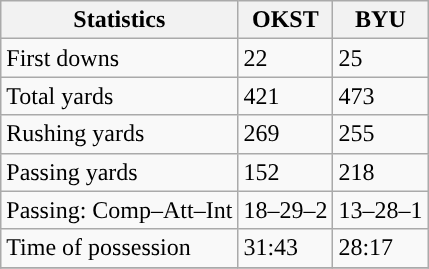<table class="wikitable" style="float: left;">
<tr>
<th>Statistics</th>
<th>OKST</th>
<th>BYU</th>
</tr>
<tr>
<td>First downs</td>
<td>22</td>
<td>25</td>
</tr>
<tr>
<td>Total yards</td>
<td>421</td>
<td>473</td>
</tr>
<tr>
<td>Rushing yards</td>
<td>269</td>
<td>255</td>
</tr>
<tr>
<td>Passing yards</td>
<td>152</td>
<td>218</td>
</tr>
<tr>
<td>Passing: Comp–Att–Int</td>
<td>18–29–2</td>
<td>13–28–1</td>
</tr>
<tr>
<td>Time of possession</td>
<td>31:43</td>
<td>28:17</td>
</tr>
<tr>
</tr>
</table>
